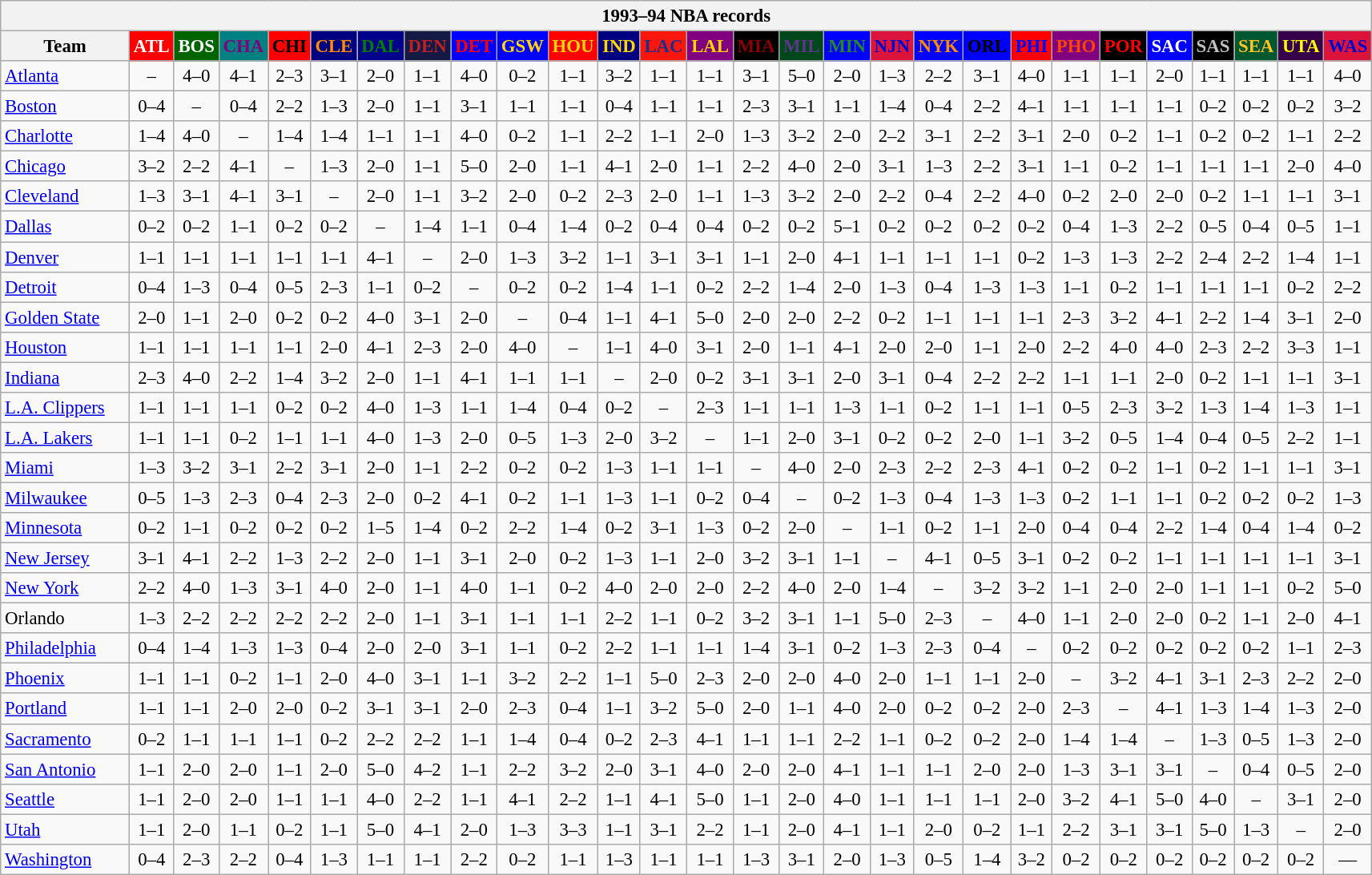<table class="wikitable" style="font-size:95%; text-align:center;">
<tr>
<th colspan=28>1993–94 NBA records</th>
</tr>
<tr>
<th width=100>Team</th>
<th style="background:#FF0000;color:#FFFFFF;width=35">ATL</th>
<th style="background:#006400;color:#FFFFFF;width=35">BOS</th>
<th style="background:#008080;color:#800080;width=35">CHA</th>
<th style="background:#FF0000;color:#000000;width=35">CHI</th>
<th style="background:#000080;color:#FF8C00;width=35">CLE</th>
<th style="background:#00008B;color:#008000;width=35">DAL</th>
<th style="background:#141A44;color:#BC2224;width=35">DEN</th>
<th style="background:#0000FF;color:#FF0000;width=35">DET</th>
<th style="background:#0000FF;color:#FFD700;width=35">GSW</th>
<th style="background:#FF0000;color:#FFD700;width=35">HOU</th>
<th style="background:#000080;color:#FFD700;width=35">IND</th>
<th style="background:#F9160D;color:#1A2E8B;width=35">LAC</th>
<th style="background:#800080;color:#FFD700;width=35">LAL</th>
<th style="background:#000000;color:#8B0000;width=35">MIA</th>
<th style="background:#00471B;color:#5C378A;width=35">MIL</th>
<th style="background:#0000FF;color:#228B22;width=35">MIN</th>
<th style="background:#DC143C;color:#0000CD;width=35">NJN</th>
<th style="background:#0000FF;color:#FF8C00;width=35">NYK</th>
<th style="background:#0000FF;color:#000000;width=35">ORL</th>
<th style="background:#FF0000;color:#0000FF;width=35">PHI</th>
<th style="background:#800080;color:#FF4500;width=35">PHO</th>
<th style="background:#000000;color:#FF0000;width=35">POR</th>
<th style="background:#0000FF;color:#FFFFFF;width=35">SAC</th>
<th style="background:#000000;color:#C0C0C0;width=35">SAS</th>
<th style="background:#005831;color:#FFC322;width=35">SEA</th>
<th style="background:#36004A;color:#FFFF00;width=35">UTA</th>
<th style="background:#DC143C;color:#0000CD;width=35">WAS</th>
</tr>
<tr>
<td style="text-align:left;"><a href='#'>Atlanta</a></td>
<td>–</td>
<td>4–0</td>
<td>4–1</td>
<td>2–3</td>
<td>3–1</td>
<td>2–0</td>
<td>1–1</td>
<td>4–0</td>
<td>0–2</td>
<td>1–1</td>
<td>3–2</td>
<td>1–1</td>
<td>1–1</td>
<td>3–1</td>
<td>5–0</td>
<td>2–0</td>
<td>1–3</td>
<td>2–2</td>
<td>3–1</td>
<td>4–0</td>
<td>1–1</td>
<td>1–1</td>
<td>2–0</td>
<td>1–1</td>
<td>1–1</td>
<td>1–1</td>
<td>4–0</td>
</tr>
<tr>
<td style="text-align:left;"><a href='#'>Boston</a></td>
<td>0–4</td>
<td>–</td>
<td>0–4</td>
<td>2–2</td>
<td>1–3</td>
<td>2–0</td>
<td>1–1</td>
<td>3–1</td>
<td>1–1</td>
<td>1–1</td>
<td>0–4</td>
<td>1–1</td>
<td>1–1</td>
<td>2–3</td>
<td>3–1</td>
<td>1–1</td>
<td>1–4</td>
<td>0–4</td>
<td>2–2</td>
<td>4–1</td>
<td>1–1</td>
<td>1–1</td>
<td>1–1</td>
<td>0–2</td>
<td>0–2</td>
<td>0–2</td>
<td>3–2</td>
</tr>
<tr>
<td style="text-align:left;"><a href='#'>Charlotte</a></td>
<td>1–4</td>
<td>4–0</td>
<td>–</td>
<td>1–4</td>
<td>1–4</td>
<td>1–1</td>
<td>1–1</td>
<td>4–0</td>
<td>0–2</td>
<td>1–1</td>
<td>2–2</td>
<td>1–1</td>
<td>2–0</td>
<td>1–3</td>
<td>3–2</td>
<td>2–0</td>
<td>2–2</td>
<td>3–1</td>
<td>2–2</td>
<td>3–1</td>
<td>2–0</td>
<td>0–2</td>
<td>1–1</td>
<td>0–2</td>
<td>0–2</td>
<td>1–1</td>
<td>2–2</td>
</tr>
<tr>
<td style="text-align:left;"><a href='#'>Chicago</a></td>
<td>3–2</td>
<td>2–2</td>
<td>4–1</td>
<td>–</td>
<td>1–3</td>
<td>2–0</td>
<td>1–1</td>
<td>5–0</td>
<td>2–0</td>
<td>1–1</td>
<td>4–1</td>
<td>2–0</td>
<td>1–1</td>
<td>2–2</td>
<td>4–0</td>
<td>2–0</td>
<td>3–1</td>
<td>1–3</td>
<td>2–2</td>
<td>3–1</td>
<td>1–1</td>
<td>0–2</td>
<td>1–1</td>
<td>1–1</td>
<td>1–1</td>
<td>2–0</td>
<td>4–0</td>
</tr>
<tr>
<td style="text-align:left;"><a href='#'>Cleveland</a></td>
<td>1–3</td>
<td>3–1</td>
<td>4–1</td>
<td>3–1</td>
<td>–</td>
<td>2–0</td>
<td>1–1</td>
<td>3–2</td>
<td>2–0</td>
<td>0–2</td>
<td>2–3</td>
<td>2–0</td>
<td>1–1</td>
<td>1–3</td>
<td>3–2</td>
<td>2–0</td>
<td>2–2</td>
<td>0–4</td>
<td>2–2</td>
<td>4–0</td>
<td>0–2</td>
<td>2–0</td>
<td>2–0</td>
<td>0–2</td>
<td>1–1</td>
<td>1–1</td>
<td>3–1</td>
</tr>
<tr>
<td style="text-align:left;"><a href='#'>Dallas</a></td>
<td>0–2</td>
<td>0–2</td>
<td>1–1</td>
<td>0–2</td>
<td>0–2</td>
<td>–</td>
<td>1–4</td>
<td>1–1</td>
<td>0–4</td>
<td>1–4</td>
<td>0–2</td>
<td>0–4</td>
<td>0–4</td>
<td>0–2</td>
<td>0–2</td>
<td>5–1</td>
<td>0–2</td>
<td>0–2</td>
<td>0–2</td>
<td>0–2</td>
<td>0–4</td>
<td>1–3</td>
<td>2–2</td>
<td>0–5</td>
<td>0–4</td>
<td>0–5</td>
<td>1–1</td>
</tr>
<tr>
<td style="text-align:left;"><a href='#'>Denver</a></td>
<td>1–1</td>
<td>1–1</td>
<td>1–1</td>
<td>1–1</td>
<td>1–1</td>
<td>4–1</td>
<td>–</td>
<td>2–0</td>
<td>1–3</td>
<td>3–2</td>
<td>1–1</td>
<td>3–1</td>
<td>3–1</td>
<td>1–1</td>
<td>2–0</td>
<td>4–1</td>
<td>1–1</td>
<td>1–1</td>
<td>1–1</td>
<td>0–2</td>
<td>1–3</td>
<td>1–3</td>
<td>2–2</td>
<td>2–4</td>
<td>2–2</td>
<td>1–4</td>
<td>1–1</td>
</tr>
<tr>
<td style="text-align:left;"><a href='#'>Detroit</a></td>
<td>0–4</td>
<td>1–3</td>
<td>0–4</td>
<td>0–5</td>
<td>2–3</td>
<td>1–1</td>
<td>0–2</td>
<td>–</td>
<td>0–2</td>
<td>0–2</td>
<td>1–4</td>
<td>1–1</td>
<td>0–2</td>
<td>2–2</td>
<td>1–4</td>
<td>2–0</td>
<td>1–3</td>
<td>0–4</td>
<td>1–3</td>
<td>1–3</td>
<td>1–1</td>
<td>0–2</td>
<td>1–1</td>
<td>1–1</td>
<td>1–1</td>
<td>0–2</td>
<td>2–2</td>
</tr>
<tr>
<td style="text-align:left;"><a href='#'>Golden State</a></td>
<td>2–0</td>
<td>1–1</td>
<td>2–0</td>
<td>0–2</td>
<td>0–2</td>
<td>4–0</td>
<td>3–1</td>
<td>2–0</td>
<td>–</td>
<td>0–4</td>
<td>1–1</td>
<td>4–1</td>
<td>5–0</td>
<td>2–0</td>
<td>2–0</td>
<td>2–2</td>
<td>0–2</td>
<td>1–1</td>
<td>1–1</td>
<td>1–1</td>
<td>2–3</td>
<td>3–2</td>
<td>4–1</td>
<td>2–2</td>
<td>1–4</td>
<td>3–1</td>
<td>2–0</td>
</tr>
<tr>
<td style="text-align:left;"><a href='#'>Houston</a></td>
<td>1–1</td>
<td>1–1</td>
<td>1–1</td>
<td>1–1</td>
<td>2–0</td>
<td>4–1</td>
<td>2–3</td>
<td>2–0</td>
<td>4–0</td>
<td>–</td>
<td>1–1</td>
<td>4–0</td>
<td>3–1</td>
<td>2–0</td>
<td>1–1</td>
<td>4–1</td>
<td>2–0</td>
<td>2–0</td>
<td>1–1</td>
<td>2–0</td>
<td>2–2</td>
<td>4–0</td>
<td>4–0</td>
<td>2–3</td>
<td>2–2</td>
<td>3–3</td>
<td>1–1</td>
</tr>
<tr>
<td style="text-align:left;"><a href='#'>Indiana</a></td>
<td>2–3</td>
<td>4–0</td>
<td>2–2</td>
<td>1–4</td>
<td>3–2</td>
<td>2–0</td>
<td>1–1</td>
<td>4–1</td>
<td>1–1</td>
<td>1–1</td>
<td>–</td>
<td>2–0</td>
<td>0–2</td>
<td>3–1</td>
<td>3–1</td>
<td>2–0</td>
<td>3–1</td>
<td>0–4</td>
<td>2–2</td>
<td>2–2</td>
<td>1–1</td>
<td>1–1</td>
<td>2–0</td>
<td>0–2</td>
<td>1–1</td>
<td>1–1</td>
<td>3–1</td>
</tr>
<tr>
<td style="text-align:left;"><a href='#'>L.A. Clippers</a></td>
<td>1–1</td>
<td>1–1</td>
<td>1–1</td>
<td>0–2</td>
<td>0–2</td>
<td>4–0</td>
<td>1–3</td>
<td>1–1</td>
<td>1–4</td>
<td>0–4</td>
<td>0–2</td>
<td>–</td>
<td>2–3</td>
<td>1–1</td>
<td>1–1</td>
<td>1–3</td>
<td>1–1</td>
<td>0–2</td>
<td>1–1</td>
<td>1–1</td>
<td>0–5</td>
<td>2–3</td>
<td>3–2</td>
<td>1–3</td>
<td>1–4</td>
<td>1–3</td>
<td>1–1</td>
</tr>
<tr>
<td style="text-align:left;"><a href='#'>L.A. Lakers</a></td>
<td>1–1</td>
<td>1–1</td>
<td>0–2</td>
<td>1–1</td>
<td>1–1</td>
<td>4–0</td>
<td>1–3</td>
<td>2–0</td>
<td>0–5</td>
<td>1–3</td>
<td>2–0</td>
<td>3–2</td>
<td>–</td>
<td>1–1</td>
<td>2–0</td>
<td>3–1</td>
<td>0–2</td>
<td>0–2</td>
<td>2–0</td>
<td>1–1</td>
<td>3–2</td>
<td>0–5</td>
<td>1–4</td>
<td>0–4</td>
<td>0–5</td>
<td>2–2</td>
<td>1–1</td>
</tr>
<tr>
<td style="text-align:left;"><a href='#'>Miami</a></td>
<td>1–3</td>
<td>3–2</td>
<td>3–1</td>
<td>2–2</td>
<td>3–1</td>
<td>2–0</td>
<td>1–1</td>
<td>2–2</td>
<td>0–2</td>
<td>0–2</td>
<td>1–3</td>
<td>1–1</td>
<td>1–1</td>
<td>–</td>
<td>4–0</td>
<td>2–0</td>
<td>2–3</td>
<td>2–2</td>
<td>2–3</td>
<td>4–1</td>
<td>0–2</td>
<td>0–2</td>
<td>1–1</td>
<td>0–2</td>
<td>1–1</td>
<td>1–1</td>
<td>3–1</td>
</tr>
<tr>
<td style="text-align:left;"><a href='#'>Milwaukee</a></td>
<td>0–5</td>
<td>1–3</td>
<td>2–3</td>
<td>0–4</td>
<td>2–3</td>
<td>2–0</td>
<td>0–2</td>
<td>4–1</td>
<td>0–2</td>
<td>1–1</td>
<td>1–3</td>
<td>1–1</td>
<td>0–2</td>
<td>0–4</td>
<td>–</td>
<td>0–2</td>
<td>1–3</td>
<td>0–4</td>
<td>1–3</td>
<td>1–3</td>
<td>0–2</td>
<td>1–1</td>
<td>1–1</td>
<td>0–2</td>
<td>0–2</td>
<td>0–2</td>
<td>1–3</td>
</tr>
<tr>
<td style="text-align:left;"><a href='#'>Minnesota</a></td>
<td>0–2</td>
<td>1–1</td>
<td>0–2</td>
<td>0–2</td>
<td>0–2</td>
<td>1–5</td>
<td>1–4</td>
<td>0–2</td>
<td>2–2</td>
<td>1–4</td>
<td>0–2</td>
<td>3–1</td>
<td>1–3</td>
<td>0–2</td>
<td>2–0</td>
<td>–</td>
<td>1–1</td>
<td>0–2</td>
<td>1–1</td>
<td>2–0</td>
<td>0–4</td>
<td>0–4</td>
<td>2–2</td>
<td>1–4</td>
<td>0–4</td>
<td>1–4</td>
<td>0–2</td>
</tr>
<tr>
<td style="text-align:left;"><a href='#'>New Jersey</a></td>
<td>3–1</td>
<td>4–1</td>
<td>2–2</td>
<td>1–3</td>
<td>2–2</td>
<td>2–0</td>
<td>1–1</td>
<td>3–1</td>
<td>2–0</td>
<td>0–2</td>
<td>1–3</td>
<td>1–1</td>
<td>2–0</td>
<td>3–2</td>
<td>3–1</td>
<td>1–1</td>
<td>–</td>
<td>4–1</td>
<td>0–5</td>
<td>3–1</td>
<td>0–2</td>
<td>0–2</td>
<td>1–1</td>
<td>1–1</td>
<td>1–1</td>
<td>1–1</td>
<td>3–1</td>
</tr>
<tr>
<td style="text-align:left;"><a href='#'>New York</a></td>
<td>2–2</td>
<td>4–0</td>
<td>1–3</td>
<td>3–1</td>
<td>4–0</td>
<td>2–0</td>
<td>1–1</td>
<td>4–0</td>
<td>1–1</td>
<td>0–2</td>
<td>4–0</td>
<td>2–0</td>
<td>2–0</td>
<td>2–2</td>
<td>4–0</td>
<td>2–0</td>
<td>1–4</td>
<td>–</td>
<td>3–2</td>
<td>3–2</td>
<td>1–1</td>
<td>2–0</td>
<td>2–0</td>
<td>1–1</td>
<td>1–1</td>
<td>0–2</td>
<td>5–0</td>
</tr>
<tr>
<td style="text-align:left;">Orlando</td>
<td>1–3</td>
<td>2–2</td>
<td>2–2</td>
<td>2–2</td>
<td>2–2</td>
<td>2–0</td>
<td>1–1</td>
<td>3–1</td>
<td>1–1</td>
<td>1–1</td>
<td>2–2</td>
<td>1–1</td>
<td>0–2</td>
<td>3–2</td>
<td>3–1</td>
<td>1–1</td>
<td>5–0</td>
<td>2–3</td>
<td>–</td>
<td>4–0</td>
<td>1–1</td>
<td>2–0</td>
<td>2–0</td>
<td>0–2</td>
<td>1–1</td>
<td>2–0</td>
<td>4–1</td>
</tr>
<tr>
<td style="text-align:left;"><a href='#'>Philadelphia</a></td>
<td>0–4</td>
<td>1–4</td>
<td>1–3</td>
<td>1–3</td>
<td>0–4</td>
<td>2–0</td>
<td>2–0</td>
<td>3–1</td>
<td>1–1</td>
<td>0–2</td>
<td>2–2</td>
<td>1–1</td>
<td>1–1</td>
<td>1–4</td>
<td>3–1</td>
<td>0–2</td>
<td>1–3</td>
<td>2–3</td>
<td>0–4</td>
<td>–</td>
<td>0–2</td>
<td>0–2</td>
<td>0–2</td>
<td>0–2</td>
<td>0–2</td>
<td>1–1</td>
<td>2–3</td>
</tr>
<tr>
<td style="text-align:left;"><a href='#'>Phoenix</a></td>
<td>1–1</td>
<td>1–1</td>
<td>0–2</td>
<td>1–1</td>
<td>2–0</td>
<td>4–0</td>
<td>3–1</td>
<td>1–1</td>
<td>3–2</td>
<td>2–2</td>
<td>1–1</td>
<td>5–0</td>
<td>2–3</td>
<td>2–0</td>
<td>2–0</td>
<td>4–0</td>
<td>2–0</td>
<td>1–1</td>
<td>1–1</td>
<td>2–0</td>
<td>–</td>
<td>3–2</td>
<td>4–1</td>
<td>3–1</td>
<td>2–3</td>
<td>2–2</td>
<td>2–0</td>
</tr>
<tr>
<td style="text-align:left;"><a href='#'>Portland</a></td>
<td>1–1</td>
<td>1–1</td>
<td>2–0</td>
<td>2–0</td>
<td>0–2</td>
<td>3–1</td>
<td>3–1</td>
<td>2–0</td>
<td>2–3</td>
<td>0–4</td>
<td>1–1</td>
<td>3–2</td>
<td>5–0</td>
<td>2–0</td>
<td>1–1</td>
<td>4–0</td>
<td>2–0</td>
<td>0–2</td>
<td>0–2</td>
<td>2–0</td>
<td>2–3</td>
<td>–</td>
<td>4–1</td>
<td>1–3</td>
<td>1–4</td>
<td>1–3</td>
<td>2–0</td>
</tr>
<tr>
<td style="text-align:left;"><a href='#'>Sacramento</a></td>
<td>0–2</td>
<td>1–1</td>
<td>1–1</td>
<td>1–1</td>
<td>0–2</td>
<td>2–2</td>
<td>2–2</td>
<td>1–1</td>
<td>1–4</td>
<td>0–4</td>
<td>0–2</td>
<td>2–3</td>
<td>4–1</td>
<td>1–1</td>
<td>1–1</td>
<td>2–2</td>
<td>1–1</td>
<td>0–2</td>
<td>0–2</td>
<td>2–0</td>
<td>1–4</td>
<td>1–4</td>
<td>–</td>
<td>1–3</td>
<td>0–5</td>
<td>1–3</td>
<td>2–0</td>
</tr>
<tr>
<td style="text-align:left;"><a href='#'>San Antonio</a></td>
<td>1–1</td>
<td>2–0</td>
<td>2–0</td>
<td>1–1</td>
<td>2–0</td>
<td>5–0</td>
<td>4–2</td>
<td>1–1</td>
<td>2–2</td>
<td>3–2</td>
<td>2–0</td>
<td>3–1</td>
<td>4–0</td>
<td>2–0</td>
<td>2–0</td>
<td>4–1</td>
<td>1–1</td>
<td>1–1</td>
<td>2–0</td>
<td>2–0</td>
<td>1–3</td>
<td>3–1</td>
<td>3–1</td>
<td>–</td>
<td>0–4</td>
<td>0–5</td>
<td>2–0</td>
</tr>
<tr>
<td style="text-align:left;"><a href='#'>Seattle</a></td>
<td>1–1</td>
<td>2–0</td>
<td>2–0</td>
<td>1–1</td>
<td>1–1</td>
<td>4–0</td>
<td>2–2</td>
<td>1–1</td>
<td>4–1</td>
<td>2–2</td>
<td>1–1</td>
<td>4–1</td>
<td>5–0</td>
<td>1–1</td>
<td>2–0</td>
<td>4–0</td>
<td>1–1</td>
<td>1–1</td>
<td>1–1</td>
<td>2–0</td>
<td>3–2</td>
<td>4–1</td>
<td>5–0</td>
<td>4–0</td>
<td>–</td>
<td>3–1</td>
<td>2–0</td>
</tr>
<tr>
<td style="text-align:left;"><a href='#'>Utah</a></td>
<td>1–1</td>
<td>2–0</td>
<td>1–1</td>
<td>0–2</td>
<td>1–1</td>
<td>5–0</td>
<td>4–1</td>
<td>2–0</td>
<td>1–3</td>
<td>3–3</td>
<td>1–1</td>
<td>3–1</td>
<td>2–2</td>
<td>1–1</td>
<td>2–0</td>
<td>4–1</td>
<td>1–1</td>
<td>2–0</td>
<td>0–2</td>
<td>1–1</td>
<td>2–2</td>
<td>3–1</td>
<td>3–1</td>
<td>5–0</td>
<td>1–3</td>
<td>–</td>
<td>2–0</td>
</tr>
<tr>
<td style="text-align:left;"><a href='#'>Washington</a></td>
<td>0–4</td>
<td>2–3</td>
<td>2–2</td>
<td>0–4</td>
<td>1–3</td>
<td>1–1</td>
<td>1–1</td>
<td>2–2</td>
<td>0–2</td>
<td>1–1</td>
<td>1–3</td>
<td>1–1</td>
<td>1–1</td>
<td>1–3</td>
<td>3–1</td>
<td>2–0</td>
<td>1–3</td>
<td>0–5</td>
<td>1–4</td>
<td>3–2</td>
<td>0–2</td>
<td>0–2</td>
<td>0–2</td>
<td>0–2</td>
<td>0–2</td>
<td>0–2</td>
<td>—</td>
</tr>
</table>
